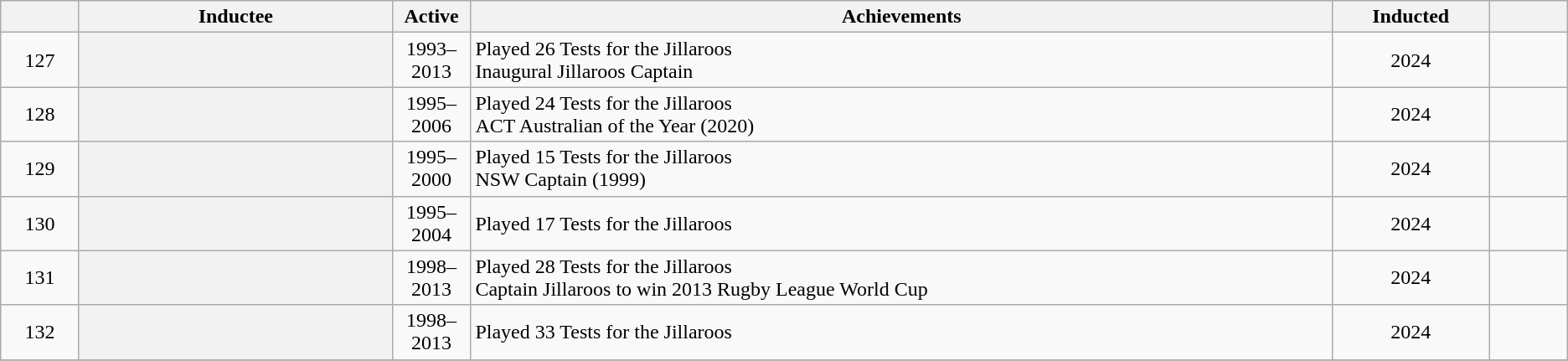<table class="wikitable sortable" style="text-align:center">
<tr>
<th width="5%"></th>
<th width="20%">Inductee</th>
<th width="5%">Active</th>
<th class="unsortable" style="width:55%;">Achievements</th>
<th width="10%">Inducted</th>
<th class="unsortable"width="5%"></th>
</tr>
<tr>
<td>127</td>
<th></th>
<td>1993–2013</td>
<td align="left">Played 26 Tests for the Jillaroos<br>Inaugural Jillaroos Captain</td>
<td>2024</td>
<td></td>
</tr>
<tr>
<td>128</td>
<th></th>
<td>1995–2006</td>
<td align="left">Played 24 Tests for the Jillaroos<br>ACT Australian of the Year (2020)</td>
<td>2024</td>
<td></td>
</tr>
<tr>
<td>129</td>
<th></th>
<td>1995–2000</td>
<td align="left">Played 15 Tests for the Jillaroos<br>NSW Captain (1999)</td>
<td>2024</td>
<td></td>
</tr>
<tr>
<td>130</td>
<th></th>
<td>1995–2004</td>
<td align="left">Played 17 Tests for the Jillaroos</td>
<td>2024</td>
<td></td>
</tr>
<tr>
<td>131</td>
<th></th>
<td>1998–2013</td>
<td align="left">Played 28 Tests for the Jillaroos<br>Captain Jillaroos to win 2013 Rugby League World Cup</td>
<td>2024</td>
<td></td>
</tr>
<tr>
<td>132</td>
<th></th>
<td>1998–2013</td>
<td align="left">Played 33 Tests for the Jillaroos</td>
<td>2024</td>
<td></td>
</tr>
<tr>
</tr>
</table>
